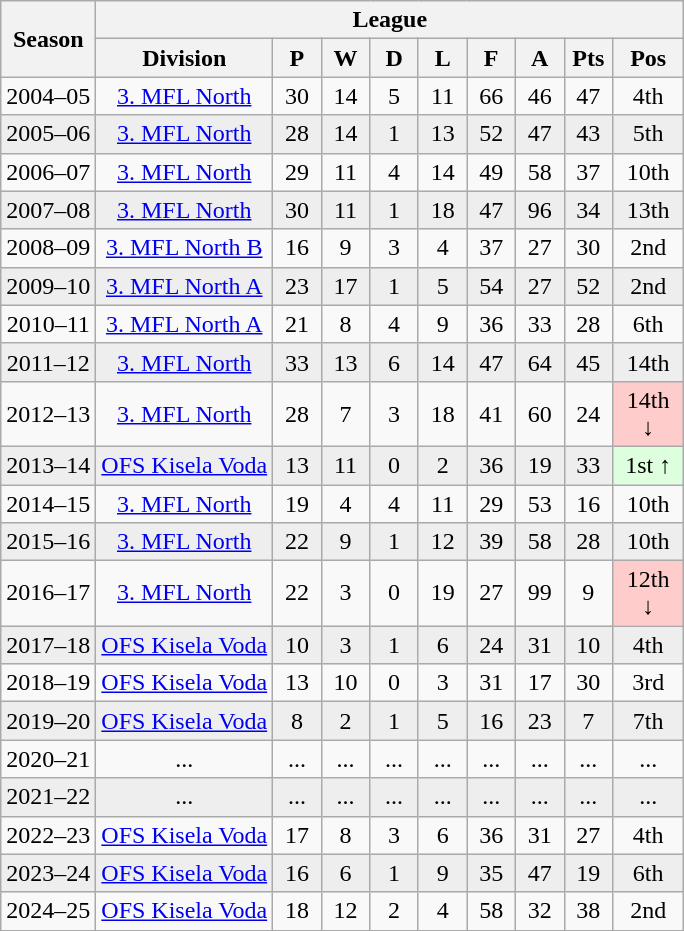<table class="wikitable" style="text-align:center; font-size:100%">
<tr>
<th rowspan=2>Season</th>
<th colspan=9>League</th>
</tr>
<tr>
<th>Division</th>
<th width="25">P</th>
<th width="25">W</th>
<th width="25">D</th>
<th width="25">L</th>
<th width="25">F</th>
<th width="25">A</th>
<th width="25">Pts</th>
<th width="40">Pos</th>
</tr>
<tr>
<td>2004–05</td>
<td><a href='#'>3. MFL North</a></td>
<td>30</td>
<td>14</td>
<td>5</td>
<td>11</td>
<td>66</td>
<td>46</td>
<td>47</td>
<td>4th</td>
</tr>
<tr bgcolor=#EEEEEE>
<td>2005–06</td>
<td><a href='#'>3. MFL North</a></td>
<td>28</td>
<td>14</td>
<td>1</td>
<td>13</td>
<td>52</td>
<td>47</td>
<td>43</td>
<td>5th</td>
</tr>
<tr>
<td>2006–07</td>
<td><a href='#'>3. MFL North</a></td>
<td>29</td>
<td>11</td>
<td>4</td>
<td>14</td>
<td>49</td>
<td>58</td>
<td>37</td>
<td>10th</td>
</tr>
<tr bgcolor=#EEEEEE>
<td>2007–08</td>
<td><a href='#'>3. MFL North</a></td>
<td>30</td>
<td>11</td>
<td>1</td>
<td>18</td>
<td>47</td>
<td>96</td>
<td>34</td>
<td>13th</td>
</tr>
<tr>
<td>2008–09</td>
<td><a href='#'>3. MFL North B</a></td>
<td>16</td>
<td>9</td>
<td>3</td>
<td>4</td>
<td>37</td>
<td>27</td>
<td>30</td>
<td>2nd</td>
</tr>
<tr bgcolor=#EEEEEE>
<td>2009–10</td>
<td><a href='#'>3. MFL North A</a></td>
<td>23</td>
<td>17</td>
<td>1</td>
<td>5</td>
<td>54</td>
<td>27</td>
<td>52</td>
<td>2nd</td>
</tr>
<tr>
<td>2010–11</td>
<td><a href='#'>3. MFL North A</a></td>
<td>21</td>
<td>8</td>
<td>4</td>
<td>9</td>
<td>36</td>
<td>33</td>
<td>28</td>
<td>6th</td>
</tr>
<tr bgcolor=#EEEEEE>
<td>2011–12</td>
<td><a href='#'>3. MFL North</a></td>
<td>33</td>
<td>13</td>
<td>6</td>
<td>14</td>
<td>47</td>
<td>64</td>
<td>45</td>
<td>14th</td>
</tr>
<tr>
<td>2012–13</td>
<td><a href='#'>3. MFL North</a></td>
<td>28</td>
<td>7</td>
<td>3</td>
<td>18</td>
<td>41</td>
<td>60</td>
<td>24</td>
<td bgcolor="#FFCCCC">14th ↓</td>
</tr>
<tr bgcolor=#EEEEEE>
<td>2013–14</td>
<td><a href='#'>OFS Kisela Voda</a></td>
<td>13</td>
<td>11</td>
<td>0</td>
<td>2</td>
<td>36</td>
<td>19</td>
<td>33</td>
<td bgcolor="#DDFFDD">1st ↑</td>
</tr>
<tr>
<td>2014–15</td>
<td><a href='#'>3. MFL North</a></td>
<td>19</td>
<td>4</td>
<td>4</td>
<td>11</td>
<td>29</td>
<td>53</td>
<td>16</td>
<td>10th</td>
</tr>
<tr bgcolor=#EEEEEE>
<td>2015–16</td>
<td><a href='#'>3. MFL North</a></td>
<td>22</td>
<td>9</td>
<td>1</td>
<td>12</td>
<td>39</td>
<td>58</td>
<td>28</td>
<td>10th</td>
</tr>
<tr>
<td>2016–17</td>
<td><a href='#'>3. MFL North</a></td>
<td>22</td>
<td>3</td>
<td>0</td>
<td>19</td>
<td>27</td>
<td>99</td>
<td>9</td>
<td bgcolor="#FFCCCC">12th ↓</td>
</tr>
<tr bgcolor=#EEEEEE>
<td>2017–18</td>
<td><a href='#'>OFS Kisela Voda</a></td>
<td>10</td>
<td>3</td>
<td>1</td>
<td>6</td>
<td>24</td>
<td>31</td>
<td>10</td>
<td>4th</td>
</tr>
<tr>
<td>2018–19</td>
<td><a href='#'>OFS Kisela Voda</a></td>
<td>13</td>
<td>10</td>
<td>0</td>
<td>3</td>
<td>31</td>
<td>17</td>
<td>30</td>
<td>3rd</td>
</tr>
<tr bgcolor=#EEEEEE>
<td>2019–20</td>
<td><a href='#'>OFS Kisela Voda</a></td>
<td>8</td>
<td>2</td>
<td>1</td>
<td>5</td>
<td>16</td>
<td>23</td>
<td>7</td>
<td>7th</td>
</tr>
<tr>
<td>2020–21</td>
<td>...</td>
<td>...</td>
<td>...</td>
<td>...</td>
<td>...</td>
<td>...</td>
<td>...</td>
<td>...</td>
<td>...</td>
</tr>
<tr bgcolor=#EEEEEE>
<td>2021–22</td>
<td>...</td>
<td>...</td>
<td>...</td>
<td>...</td>
<td>...</td>
<td>...</td>
<td>...</td>
<td>...</td>
<td>...</td>
</tr>
<tr>
<td>2022–23</td>
<td><a href='#'>OFS Kisela Voda</a></td>
<td>17</td>
<td>8</td>
<td>3</td>
<td>6</td>
<td>36</td>
<td>31</td>
<td>27</td>
<td>4th</td>
</tr>
<tr bgcolor=#EEEEEE>
<td>2023–24</td>
<td><a href='#'>OFS Kisela Voda</a></td>
<td>16</td>
<td>6</td>
<td>1</td>
<td>9</td>
<td>35</td>
<td>47</td>
<td>19</td>
<td>6th</td>
</tr>
<tr>
<td>2024–25</td>
<td><a href='#'>OFS Kisela Voda</a></td>
<td>18</td>
<td>12</td>
<td>2</td>
<td>4</td>
<td>58</td>
<td>32</td>
<td>38</td>
<td>2nd</td>
</tr>
<tr>
</tr>
</table>
